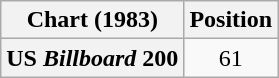<table class="wikitable plainrowheaders" style="text-align:center">
<tr>
<th scope="col">Chart (1983)</th>
<th scope="col">Position</th>
</tr>
<tr>
<th scope="row">US <em>Billboard</em> 200</th>
<td>61</td>
</tr>
</table>
